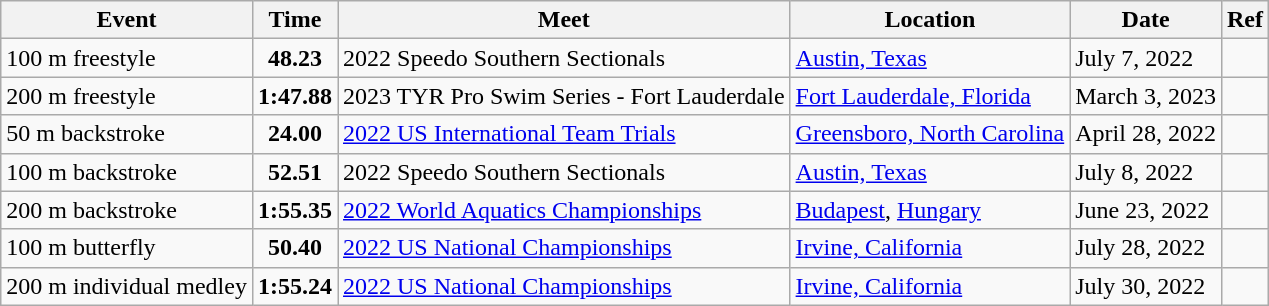<table class="wikitable">
<tr>
<th>Event</th>
<th>Time</th>
<th>Meet</th>
<th>Location</th>
<th>Date</th>
<th>Ref</th>
</tr>
<tr>
<td>100 m freestyle</td>
<td style="text-align:center;"><strong>48.23</strong></td>
<td>2022 Speedo Southern Sectionals</td>
<td><a href='#'>Austin, Texas</a></td>
<td>July 7, 2022</td>
<td></td>
</tr>
<tr>
<td>200 m freestyle</td>
<td style="text-align:center;"><strong>1:47.88</strong></td>
<td>2023 TYR Pro Swim Series - Fort Lauderdale</td>
<td><a href='#'>Fort Lauderdale, Florida</a></td>
<td>March 3, 2023</td>
<td></td>
</tr>
<tr>
<td>50 m backstroke</td>
<td style="text-align:center;"><strong>24.00</strong></td>
<td><a href='#'>2022 US International Team Trials</a></td>
<td><a href='#'>Greensboro, North Carolina</a></td>
<td>April 28, 2022</td>
<td></td>
</tr>
<tr>
<td>100 m backstroke</td>
<td style="text-align:center;"><strong>52.51</strong></td>
<td>2022 Speedo Southern Sectionals</td>
<td><a href='#'>Austin, Texas</a></td>
<td>July 8, 2022</td>
<td></td>
</tr>
<tr>
<td>200 m backstroke</td>
<td style="text-align:center;"><strong>1:55.35</strong></td>
<td><a href='#'>2022 World Aquatics Championships</a></td>
<td><a href='#'>Budapest</a>, <a href='#'>Hungary</a></td>
<td>June 23, 2022</td>
<td></td>
</tr>
<tr>
<td>100 m butterfly</td>
<td style="text-align:center;"><strong>50.40</strong></td>
<td><a href='#'>2022 US National Championships</a></td>
<td><a href='#'>Irvine, California</a></td>
<td>July 28, 2022</td>
<td></td>
</tr>
<tr>
<td>200 m individual medley</td>
<td style="text-align:center;"><strong>1:55.24</strong></td>
<td><a href='#'>2022 US National Championships</a></td>
<td><a href='#'>Irvine, California</a></td>
<td>July 30, 2022</td>
<td></td>
</tr>
</table>
